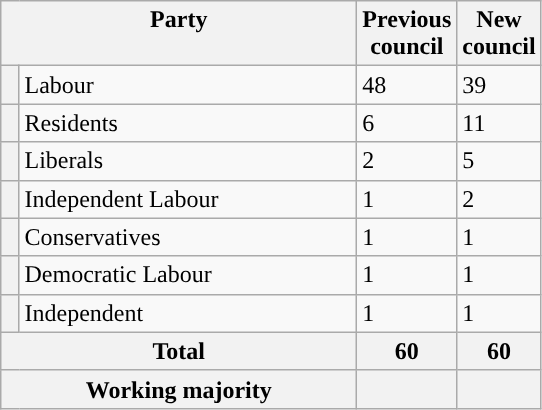<table class="wikitable">
<tr>
<th valign=top colspan="2" style="width: 230px">Party</th>
<th valign=top style="width: 30px">Previous council</th>
<th valign=top style="width: 30px">New council</th>
</tr>
<tr>
<th style="background-color: "></th>
<td>Labour</td>
<td>48</td>
<td>39</td>
</tr>
<tr>
<th style="background-color: "></th>
<td>Residents</td>
<td>6</td>
<td>11</td>
</tr>
<tr>
<th style="background-color: "></th>
<td>Liberals</td>
<td>2</td>
<td>5</td>
</tr>
<tr>
<th style="background-color: "></th>
<td>Independent Labour</td>
<td>1</td>
<td>2</td>
</tr>
<tr>
<th style="background-color: "></th>
<td>Conservatives</td>
<td>1</td>
<td>1</td>
</tr>
<tr>
<th style="background-color: "></th>
<td>Democratic Labour</td>
<td>1</td>
<td>1</td>
</tr>
<tr>
<th style="background-color: "></th>
<td>Independent</td>
<td>1</td>
<td>1</td>
</tr>
<tr>
<th colspan=2>Total</th>
<th style="text-align: center">60</th>
<th colspan=3>60</th>
</tr>
<tr>
<th colspan=2>Working majority</th>
<th></th>
<th></th>
</tr>
</table>
